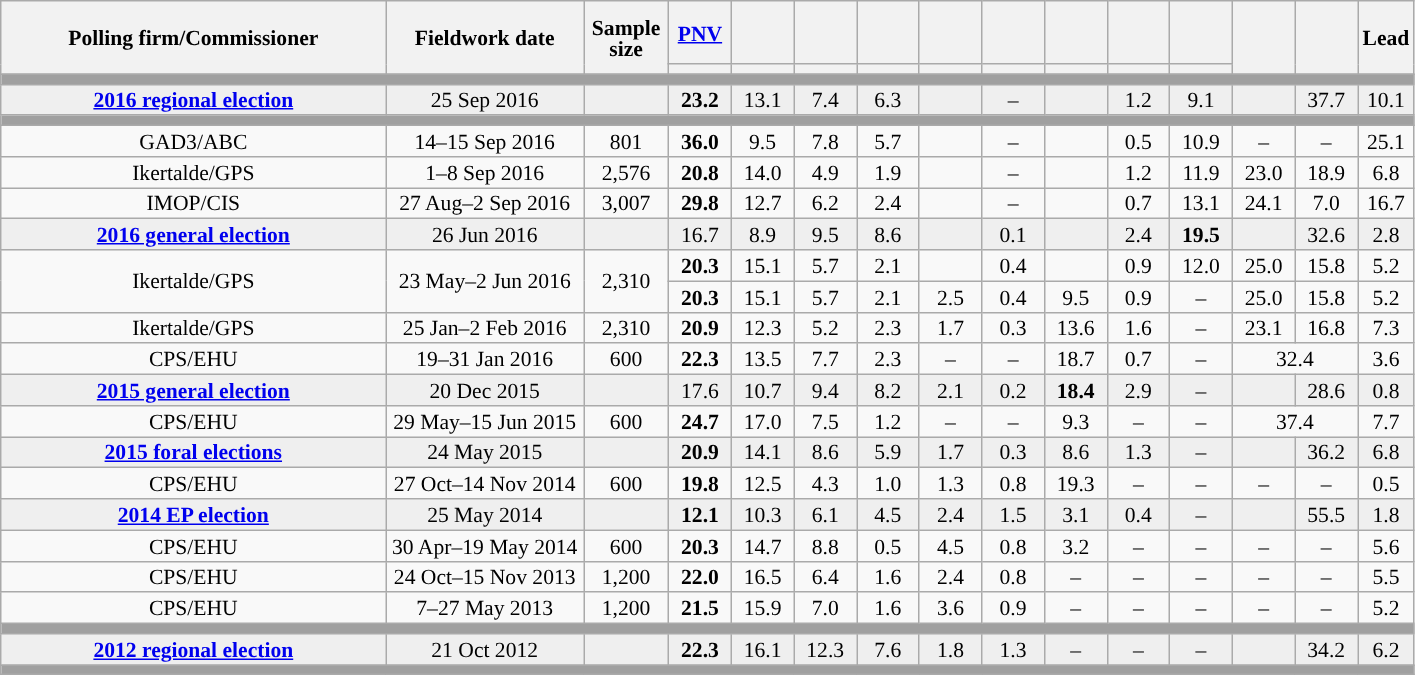<table class="wikitable collapsible collapsed" style="text-align:center; font-size:90%; line-height:14px;">
<tr style="height:42px;">
<th style="width:250px;" rowspan="2">Polling firm/Commissioner</th>
<th style="width:125px;" rowspan="2">Fieldwork date</th>
<th style="width:50px;" rowspan="2">Sample size</th>
<th style="width:35px;"><a href='#'>PNV</a></th>
<th style="width:35px;"></th>
<th style="width:35px;"></th>
<th style="width:35px;"></th>
<th style="width:35px;"></th>
<th style="width:35px;"></th>
<th style="width:35px;"></th>
<th style="width:35px;"></th>
<th style="width:35px;"></th>
<th style="width:35px;" rowspan="2"></th>
<th style="width:35px;" rowspan="2"></th>
<th style="width:30px;" rowspan="2">Lead</th>
</tr>
<tr>
<th style="color:inherit;background:"></th>
<th style="color:inherit;background:"></th>
<th style="color:inherit;background:"></th>
<th style="color:inherit;background:"></th>
<th style="color:inherit;background:"></th>
<th style="color:inherit;background:"></th>
<th style="color:inherit;background:"></th>
<th style="color:inherit;background:"></th>
<th style="color:inherit;background:"></th>
</tr>
<tr>
<td colspan="15" style="background:#A0A0A0"></td>
</tr>
<tr style="background:#EFEFEF;">
<td><strong><a href='#'>2016 regional election</a></strong></td>
<td>25 Sep 2016</td>
<td></td>
<td><strong>23.2</strong></td>
<td>13.1</td>
<td>7.4</td>
<td>6.3</td>
<td></td>
<td>–</td>
<td></td>
<td>1.2</td>
<td>9.1</td>
<td></td>
<td>37.7</td>
<td style="background:">10.1</td>
</tr>
<tr>
<td colspan="15" style="background:#A0A0A0"></td>
</tr>
<tr>
<td>GAD3/ABC</td>
<td>14–15 Sep 2016</td>
<td>801</td>
<td><strong>36.0</strong></td>
<td>9.5</td>
<td>7.8</td>
<td>5.7</td>
<td></td>
<td>–</td>
<td></td>
<td>0.5</td>
<td>10.9</td>
<td>–</td>
<td>–</td>
<td style="background:">25.1</td>
</tr>
<tr>
<td>Ikertalde/GPS</td>
<td>1–8 Sep 2016</td>
<td>2,576</td>
<td><strong>20.8</strong></td>
<td>14.0</td>
<td>4.9</td>
<td>1.9</td>
<td></td>
<td>–</td>
<td></td>
<td>1.2</td>
<td>11.9</td>
<td>23.0</td>
<td>18.9</td>
<td style="background:">6.8</td>
</tr>
<tr>
<td>IMOP/CIS</td>
<td>27 Aug–2 Sep 2016</td>
<td>3,007</td>
<td><strong>29.8</strong></td>
<td>12.7</td>
<td>6.2</td>
<td>2.4</td>
<td></td>
<td>–</td>
<td></td>
<td>0.7</td>
<td>13.1</td>
<td>24.1</td>
<td>7.0</td>
<td style="background:">16.7</td>
</tr>
<tr style="background:#EFEFEF;">
<td><strong><a href='#'>2016 general election</a></strong></td>
<td>26 Jun 2016</td>
<td></td>
<td>16.7</td>
<td>8.9</td>
<td>9.5</td>
<td>8.6</td>
<td></td>
<td>0.1</td>
<td></td>
<td>2.4</td>
<td><strong>19.5</strong></td>
<td></td>
<td>32.6</td>
<td style="background:">2.8</td>
</tr>
<tr>
<td rowspan="2">Ikertalde/GPS</td>
<td rowspan="2">23 May–2 Jun 2016</td>
<td rowspan="2">2,310</td>
<td><strong>20.3</strong></td>
<td>15.1</td>
<td>5.7</td>
<td>2.1</td>
<td></td>
<td>0.4</td>
<td></td>
<td>0.9</td>
<td>12.0</td>
<td>25.0</td>
<td>15.8</td>
<td style="background:">5.2</td>
</tr>
<tr>
<td><strong>20.3</strong></td>
<td>15.1</td>
<td>5.7</td>
<td>2.1</td>
<td>2.5</td>
<td>0.4</td>
<td>9.5</td>
<td>0.9</td>
<td>–</td>
<td>25.0</td>
<td>15.8</td>
<td style="background:">5.2</td>
</tr>
<tr>
<td>Ikertalde/GPS</td>
<td>25 Jan–2 Feb 2016</td>
<td>2,310</td>
<td><strong>20.9</strong></td>
<td>12.3</td>
<td>5.2</td>
<td>2.3</td>
<td>1.7</td>
<td>0.3</td>
<td>13.6</td>
<td>1.6</td>
<td>–</td>
<td>23.1</td>
<td>16.8</td>
<td style="background:">7.3</td>
</tr>
<tr>
<td>CPS/EHU</td>
<td>19–31 Jan 2016</td>
<td>600</td>
<td><strong>22.3</strong></td>
<td>13.5</td>
<td>7.7</td>
<td>2.3</td>
<td>–</td>
<td>–</td>
<td>18.7</td>
<td>0.7</td>
<td>–</td>
<td colspan="2">32.4</td>
<td style="background:">3.6</td>
</tr>
<tr style="background:#EFEFEF;">
<td><strong><a href='#'>2015 general election</a></strong></td>
<td>20 Dec 2015</td>
<td></td>
<td>17.6</td>
<td>10.7</td>
<td>9.4</td>
<td>8.2</td>
<td>2.1</td>
<td>0.2</td>
<td><strong>18.4</strong></td>
<td>2.9</td>
<td>–</td>
<td></td>
<td>28.6</td>
<td style="background:">0.8</td>
</tr>
<tr>
<td>CPS/EHU</td>
<td>29 May–15 Jun 2015</td>
<td>600</td>
<td><strong>24.7</strong></td>
<td>17.0</td>
<td>7.5</td>
<td>1.2</td>
<td>–</td>
<td>–</td>
<td>9.3</td>
<td>–</td>
<td>–</td>
<td colspan="2">37.4</td>
<td style="background:">7.7</td>
</tr>
<tr style="background:#EFEFEF;">
<td><strong><a href='#'>2015 foral elections</a></strong></td>
<td>24 May 2015</td>
<td></td>
<td><strong>20.9</strong></td>
<td>14.1</td>
<td>8.6</td>
<td>5.9</td>
<td>1.7</td>
<td>0.3</td>
<td>8.6</td>
<td>1.3</td>
<td>–</td>
<td></td>
<td>36.2</td>
<td style="background:">6.8</td>
</tr>
<tr>
<td>CPS/EHU</td>
<td>27 Oct–14 Nov 2014</td>
<td>600</td>
<td><strong>19.8</strong></td>
<td>12.5</td>
<td>4.3</td>
<td>1.0</td>
<td>1.3</td>
<td>0.8</td>
<td>19.3</td>
<td>–</td>
<td>–</td>
<td>–</td>
<td>–</td>
<td style="background:">0.5</td>
</tr>
<tr style="background:#EFEFEF;">
<td><strong><a href='#'>2014 EP election</a></strong></td>
<td>25 May 2014</td>
<td></td>
<td><strong>12.1</strong></td>
<td>10.3</td>
<td>6.1</td>
<td>4.5</td>
<td>2.4</td>
<td>1.5</td>
<td>3.1</td>
<td>0.4</td>
<td>–</td>
<td></td>
<td>55.5</td>
<td style="background:">1.8</td>
</tr>
<tr>
<td>CPS/EHU</td>
<td>30 Apr–19 May 2014</td>
<td>600</td>
<td><strong>20.3</strong></td>
<td>14.7</td>
<td>8.8</td>
<td>0.5</td>
<td>4.5</td>
<td>0.8</td>
<td>3.2</td>
<td>–</td>
<td>–</td>
<td>–</td>
<td>–</td>
<td style="background:">5.6</td>
</tr>
<tr>
<td>CPS/EHU</td>
<td>24 Oct–15 Nov 2013</td>
<td>1,200</td>
<td><strong>22.0</strong></td>
<td>16.5</td>
<td>6.4</td>
<td>1.6</td>
<td>2.4</td>
<td>0.8</td>
<td>–</td>
<td>–</td>
<td>–</td>
<td>–</td>
<td>–</td>
<td style="background:">5.5</td>
</tr>
<tr>
<td>CPS/EHU</td>
<td>7–27 May 2013</td>
<td>1,200</td>
<td><strong>21.5</strong></td>
<td>15.9</td>
<td>7.0</td>
<td>1.6</td>
<td>3.6</td>
<td>0.9</td>
<td>–</td>
<td>–</td>
<td>–</td>
<td>–</td>
<td>–</td>
<td style="background:">5.2</td>
</tr>
<tr>
<td colspan="15" style="background:#A0A0A0"></td>
</tr>
<tr style="background:#EFEFEF;">
<td><strong><a href='#'>2012 regional election</a></strong></td>
<td>21 Oct 2012</td>
<td></td>
<td><strong>22.3</strong></td>
<td>16.1</td>
<td>12.3</td>
<td>7.6</td>
<td>1.8</td>
<td>1.3</td>
<td>–</td>
<td>–</td>
<td>–</td>
<td></td>
<td>34.2</td>
<td style="background:">6.2</td>
</tr>
<tr>
<td colspan="15" style="background:#A0A0A0"></td>
</tr>
</table>
